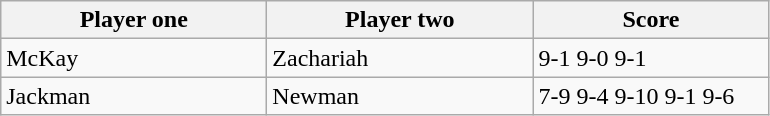<table class="wikitable">
<tr>
<th width=170>Player one</th>
<th width=170>Player two</th>
<th width=150>Score</th>
</tr>
<tr>
<td> McKay</td>
<td> Zachariah</td>
<td>9-1 9-0 9-1</td>
</tr>
<tr>
<td> Jackman</td>
<td> Newman</td>
<td>7-9 9-4 9-10 9-1 9-6</td>
</tr>
</table>
